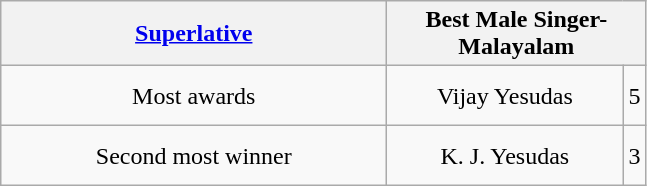<table class="wikitable" style="text-align: center">
<tr>
<th width="25"><strong><a href='#'>Superlative</a></strong></th>
<th colspan="2" width="100">Best  Male Singer- Malayalam</th>
</tr>
<tr style="height:2.5em;">
<td width="250">Most awards</td>
<td width="150">Vijay Yesudas</td>
<td>5</td>
</tr>
<tr style="height:2.5em;">
<td>Second most winner</td>
<td>K. J. Yesudas</td>
<td>3</td>
</tr>
</table>
